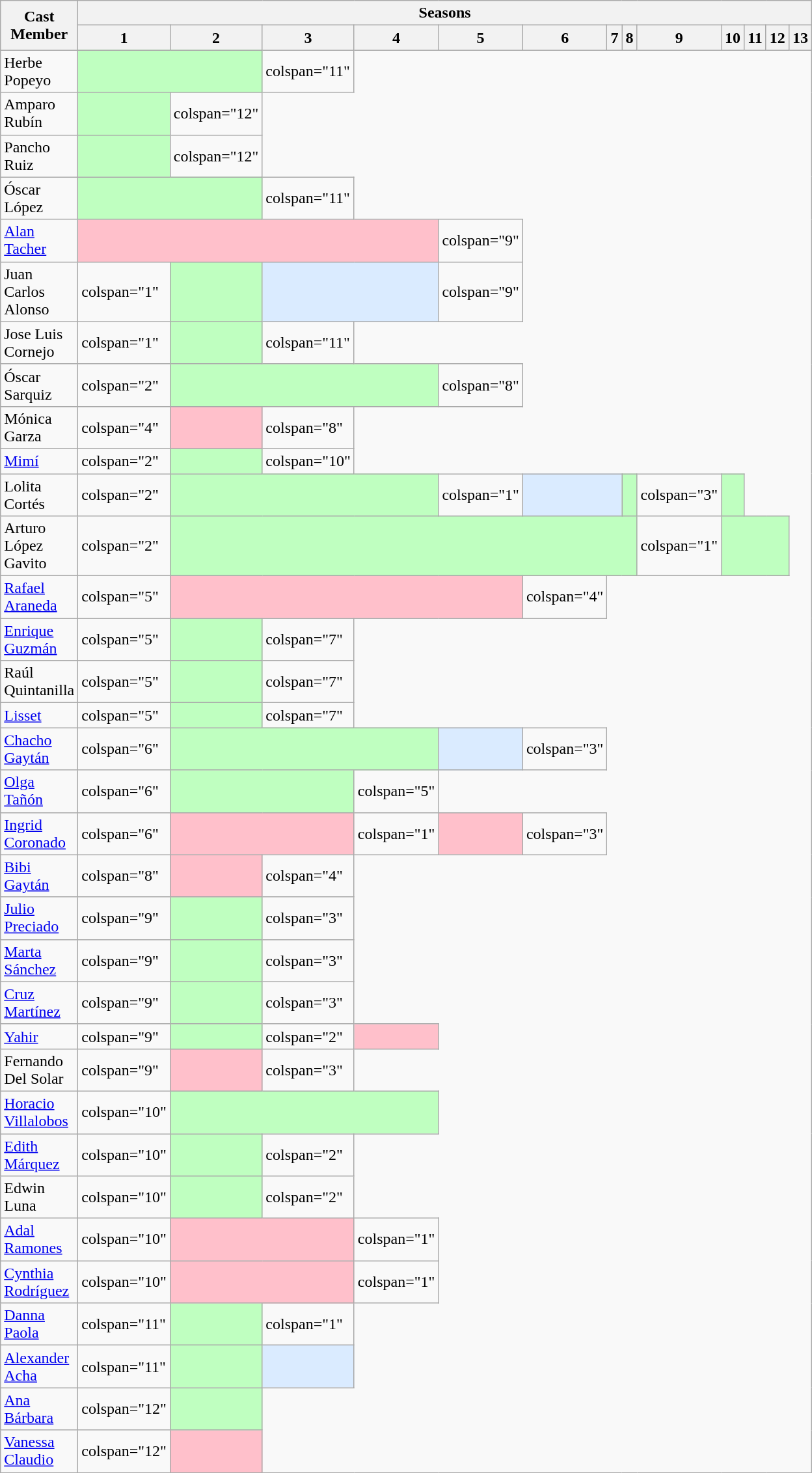<table class="wikitable nowrap" width="50%">
<tr>
<th rowspan="2">Cast Member</th>
<th colspan="13">Seasons</th>
</tr>
<tr>
<th width="80">1</th>
<th width="80">2</th>
<th width="80">3</th>
<th width="80">4</th>
<th width="80">5</th>
<th width="80">6</th>
<th width="80">7</th>
<th width="80">8</th>
<th width="80">9</th>
<th width="80">10</th>
<th width="80">11</th>
<th width="80">12</th>
<th width="80">13</th>
</tr>
<tr>
<td>Herbe Popeyo</td>
<td colspan="2" bgcolor="#BFFFC0"></td>
<td>colspan="11" </td>
</tr>
<tr>
<td>Amparo Rubín</td>
<td colspan="1" bgcolor="#BFFFC0"></td>
<td>colspan="12" </td>
</tr>
<tr>
<td>Pancho Ruiz</td>
<td colspan="1" bgcolor="#BFFFC0"></td>
<td>colspan="12" </td>
</tr>
<tr>
<td>Óscar López</td>
<td colspan="2" bgcolor="#BFFFC0"></td>
<td>colspan="11" </td>
</tr>
<tr>
<td><a href='#'>Alan Tacher</a></td>
<td colspan="4" bgcolor="pink"></td>
<td>colspan="9" </td>
</tr>
<tr>
<td>Juan Carlos Alonso</td>
<td>colspan="1" </td>
<td colspan="1" bgcolor="#BFFFC0"></td>
<td colspan="2" bgcolor="#DAEBFF"></td>
<td>colspan="9" </td>
</tr>
<tr>
<td>Jose Luis Cornejo</td>
<td>colspan="1" </td>
<td colspan="1" bgcolor="#BFFFC0"></td>
<td>colspan="11" </td>
</tr>
<tr>
<td>Óscar Sarquiz</td>
<td>colspan="2" </td>
<td colspan="3" bgcolor="#BFFFC0"></td>
<td>colspan="8" </td>
</tr>
<tr>
<td>Mónica Garza</td>
<td>colspan="4" </td>
<td colspan="1" bgcolor="pink"></td>
<td>colspan="8" </td>
</tr>
<tr>
<td><a href='#'>Mimí</a></td>
<td>colspan="2" </td>
<td colspan="1" bgcolor="#BFFFC0"></td>
<td>colspan="10" </td>
</tr>
<tr>
<td>Lolita Cortés</td>
<td>colspan="2" </td>
<td colspan="3" bgcolor="#BFFFC0"></td>
<td>colspan="1" </td>
<td colspan="2" bgcolor="#DAEBFF"></td>
<td colspan="1" bgcolor="#BFFFC0"></td>
<td>colspan="3" </td>
<td colspan="1" bgcolor="#BFFFC0"></td>
</tr>
<tr>
<td>Arturo López Gavito</td>
<td>colspan="2" </td>
<td colspan="7" bgcolor="#BFFFC0"></td>
<td>colspan="1" </td>
<td colspan="3" bgcolor="#BFFFC0"></td>
</tr>
<tr>
<td><a href='#'>Rafael Araneda</a></td>
<td>colspan="5" </td>
<td colspan="4" bgcolor="pink"></td>
<td>colspan="4" </td>
</tr>
<tr>
<td><a href='#'>Enrique Guzmán</a></td>
<td>colspan="5" </td>
<td colspan="1" bgcolor="#BFFFC0"></td>
<td>colspan="7" </td>
</tr>
<tr>
<td>Raúl Quintanilla</td>
<td>colspan="5" </td>
<td colspan="1" bgcolor="#BFFFC0"></td>
<td>colspan="7" </td>
</tr>
<tr>
<td><a href='#'>Lisset</a></td>
<td>colspan="5" </td>
<td colspan="1" bgcolor="#BFFFC0"></td>
<td>colspan="7" </td>
</tr>
<tr>
<td><a href='#'>Chacho Gaytán</a></td>
<td>colspan="6" </td>
<td colspan="3" bgcolor="#BFFFC0"></td>
<td colspan="1" bgcolor="#DAEBFF"></td>
<td>colspan="3" </td>
</tr>
<tr>
<td><a href='#'>Olga Tañón</a></td>
<td>colspan="6" </td>
<td colspan="2" bgcolor="#BFFFC0"></td>
<td>colspan="5" </td>
</tr>
<tr>
<td><a href='#'>Ingrid Coronado</a></td>
<td>colspan="6" </td>
<td colspan="2" bgcolor="pink"></td>
<td>colspan="1" </td>
<td colspan="1" bgcolor="pink"></td>
<td>colspan="3" </td>
</tr>
<tr>
<td><a href='#'>Bibi Gaytán</a></td>
<td>colspan="8" </td>
<td colspan="1" bgcolor="pink"></td>
<td>colspan="4" </td>
</tr>
<tr>
<td><a href='#'>Julio Preciado</a></td>
<td>colspan="9" </td>
<td colspan="1" bgcolor="#BFFFC0"></td>
<td>colspan="3" </td>
</tr>
<tr>
<td><a href='#'>Marta Sánchez</a></td>
<td>colspan="9" </td>
<td colspan="1" bgcolor="#BFFFC0"></td>
<td>colspan="3" </td>
</tr>
<tr>
<td><a href='#'>Cruz Martínez</a></td>
<td>colspan="9" </td>
<td colspan="1" bgcolor="#BFFFC0"></td>
<td>colspan="3" </td>
</tr>
<tr>
<td><a href='#'>Yahir</a></td>
<td>colspan="9" </td>
<td colspan="1" bgcolor="#BFFFC0"></td>
<td>colspan="2" </td>
<td colspan="1" bgcolor="pink"></td>
</tr>
<tr>
<td>Fernando Del Solar</td>
<td>colspan="9" </td>
<td colspan="1" bgcolor="pink"></td>
<td>colspan="3" </td>
</tr>
<tr>
<td><a href='#'>Horacio Villalobos</a></td>
<td>colspan="10" </td>
<td colspan="3" bgcolor="#BFFFC0"></td>
</tr>
<tr>
<td><a href='#'>Edith Márquez</a></td>
<td>colspan="10" </td>
<td colspan="1" bgcolor="#BFFFC0"></td>
<td>colspan="2" </td>
</tr>
<tr>
<td>Edwin Luna</td>
<td>colspan="10" </td>
<td colspan="1" bgcolor="#BFFFC0"></td>
<td>colspan="2" </td>
</tr>
<tr>
<td><a href='#'>Adal Ramones</a></td>
<td>colspan="10" </td>
<td colspan="2" bgcolor="pink"></td>
<td>colspan="1" </td>
</tr>
<tr>
<td><a href='#'>Cynthia Rodríguez</a></td>
<td>colspan="10" </td>
<td colspan="2" bgcolor="pink"></td>
<td>colspan="1" </td>
</tr>
<tr>
<td><a href='#'>Danna Paola</a></td>
<td>colspan="11" </td>
<td colspan="1" bgcolor="#BFFFC0"></td>
<td>colspan="1" </td>
</tr>
<tr>
<td><a href='#'>Alexander Acha</a></td>
<td>colspan="11" </td>
<td colspan="1" bgcolor="#BFFFC0"></td>
<td colspan="1" bgcolor="#DAEBFF"></td>
</tr>
<tr>
<td><a href='#'>Ana Bárbara</a></td>
<td>colspan="12" </td>
<td colspan="1" bgcolor="#BFFFC0"></td>
</tr>
<tr>
<td><a href='#'>Vanessa Claudio</a></td>
<td>colspan="12" </td>
<td colspan="1" bgcolor="pink"></td>
</tr>
<tr>
</tr>
</table>
